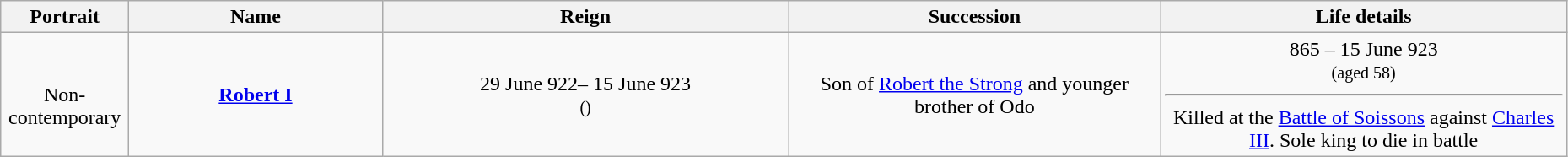<table width=98% class="wikitable" style="text-align:center;">
<tr>
<th width="5%">Portrait</th>
<th width="15%">Name</th>
<th width="24%">Reign</th>
<th width="22%">Succession</th>
<th width="24%">Life details</th>
</tr>
<tr>
<td><br>Non-contemporary</td>
<td><strong><a href='#'>Robert I</a></strong></td>
<td>29 June 922– 15 June 923<br><small>()</small></td>
<td>Son of <a href='#'>Robert the Strong</a> and younger brother of Odo</td>
<td>865 – 15 June 923<br><small>(aged 58)</small><hr>Killed at the <a href='#'>Battle of Soissons</a> against <a href='#'>Charles III</a>. Sole king to die in battle</td>
</tr>
</table>
